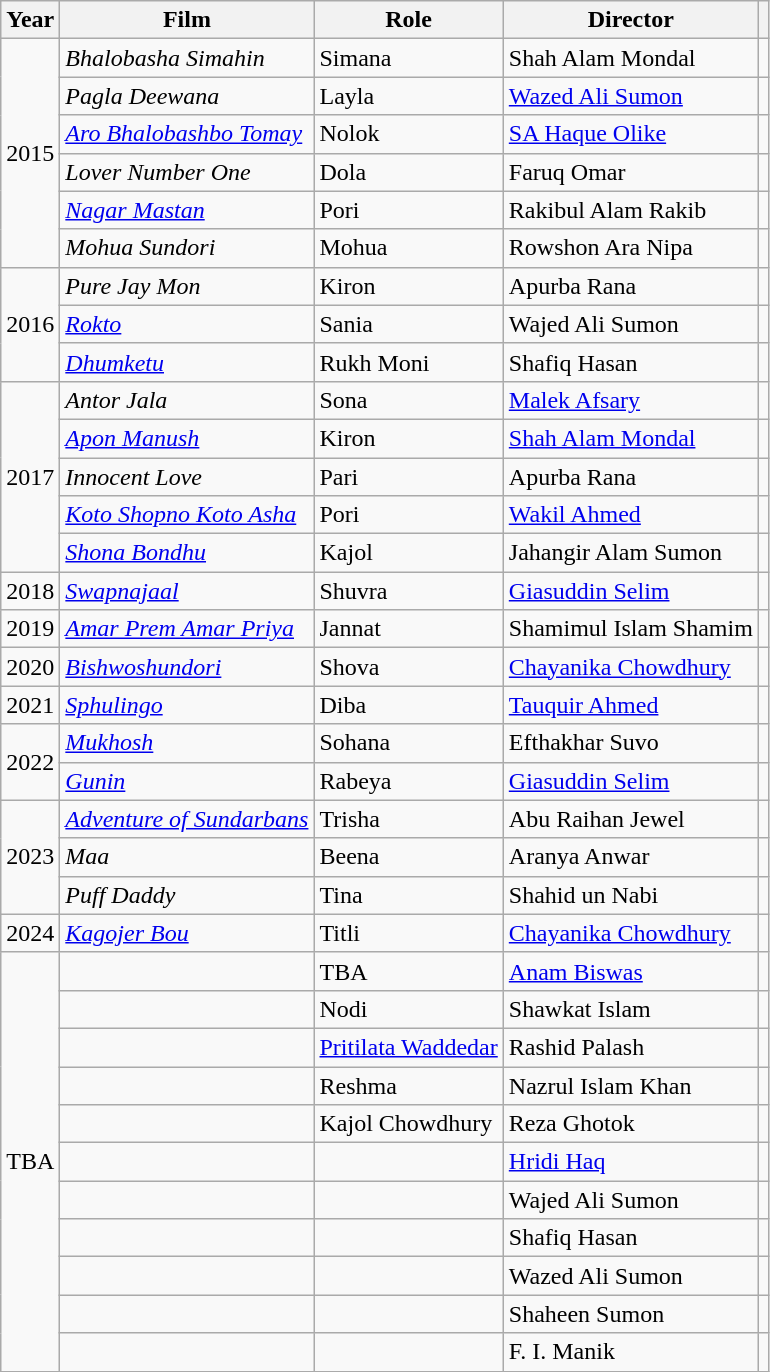<table class="wikitable sortable">
<tr>
<th>Year</th>
<th>Film</th>
<th>Role</th>
<th>Director</th>
<th scope="col" class="unsortable"></th>
</tr>
<tr>
<td rowspan="6">2015</td>
<td><em>Bhalobasha Simahin</em></td>
<td>Simana</td>
<td>Shah Alam Mondal</td>
<td></td>
</tr>
<tr>
<td><em>Pagla Deewana</em></td>
<td>Layla</td>
<td><a href='#'>Wazed Ali Sumon</a></td>
<td></td>
</tr>
<tr>
<td><em><a href='#'>Aro Bhalobashbo Tomay</a></em></td>
<td>Nolok</td>
<td><a href='#'>SA Haque Olike</a></td>
<td></td>
</tr>
<tr>
<td><em>Lover Number One</em></td>
<td>Dola</td>
<td>Faruq Omar</td>
<td></td>
</tr>
<tr>
<td><em><a href='#'>Nagar Mastan</a></em></td>
<td>Pori</td>
<td>Rakibul Alam Rakib</td>
<td></td>
</tr>
<tr>
<td><em>Mohua Sundori</em></td>
<td>Mohua</td>
<td>Rowshon Ara Nipa</td>
<td></td>
</tr>
<tr>
<td rowspan="3">2016</td>
<td><em>Pure Jay Mon</em></td>
<td>Kiron</td>
<td>Apurba Rana</td>
<td></td>
</tr>
<tr>
<td><em><a href='#'>Rokto</a></em></td>
<td>Sania</td>
<td>Wajed Ali Sumon</td>
<td></td>
</tr>
<tr>
<td><em><a href='#'>Dhumketu</a></em></td>
<td>Rukh Moni</td>
<td>Shafiq Hasan</td>
<td></td>
</tr>
<tr>
<td rowspan="5">2017</td>
<td><em>Antor Jala</em></td>
<td>Sona</td>
<td><a href='#'>Malek Afsary</a></td>
<td></td>
</tr>
<tr>
<td><em><a href='#'>Apon Manush</a></em></td>
<td>Kiron</td>
<td><a href='#'>Shah Alam Mondal</a></td>
<td></td>
</tr>
<tr>
<td><em>Innocent Love</em></td>
<td>Pari</td>
<td>Apurba Rana</td>
<td></td>
</tr>
<tr>
<td><em><a href='#'>Koto Shopno Koto Asha</a></em></td>
<td>Pori</td>
<td><a href='#'>Wakil Ahmed</a></td>
<td></td>
</tr>
<tr>
<td><em><a href='#'>Shona Bondhu</a></em></td>
<td>Kajol</td>
<td>Jahangir Alam Sumon</td>
<td></td>
</tr>
<tr>
<td>2018</td>
<td><em><a href='#'>Swapnajaal</a></em></td>
<td>Shuvra</td>
<td><a href='#'>Giasuddin Selim</a></td>
<td></td>
</tr>
<tr>
<td>2019</td>
<td><em><a href='#'>Amar Prem Amar Priya</a></em></td>
<td>Jannat</td>
<td>Shamimul Islam Shamim</td>
<td></td>
</tr>
<tr>
<td rowspan="1">2020</td>
<td><em><a href='#'>Bishwoshundori</a></em></td>
<td>Shova</td>
<td><a href='#'>Chayanika Chowdhury</a></td>
<td></td>
</tr>
<tr>
<td rowspan="1">2021</td>
<td><em><a href='#'>Sphulingo</a></em></td>
<td>Diba</td>
<td><a href='#'>Tauquir Ahmed</a></td>
<td></td>
</tr>
<tr>
<td rowspan="2">2022</td>
<td><em><a href='#'>Mukhosh</a></em></td>
<td>Sohana</td>
<td>Efthakhar Suvo</td>
<td></td>
</tr>
<tr>
<td><em><a href='#'>Gunin</a></em></td>
<td>Rabeya</td>
<td><a href='#'>Giasuddin Selim</a></td>
<td></td>
</tr>
<tr>
<td rowspan="3">2023</td>
<td><em><a href='#'>Adventure of Sundarbans</a></em></td>
<td>Trisha</td>
<td>Abu Raihan Jewel</td>
<td></td>
</tr>
<tr>
<td><em>Maa</em></td>
<td>Beena</td>
<td>Aranya Anwar</td>
<td></td>
</tr>
<tr>
<td><em>Puff Daddy</em></td>
<td>Tina</td>
<td>Shahid un Nabi</td>
<td></td>
</tr>
<tr>
<td>2024</td>
<td><a href='#'><em>Kagojer Bou</em></a></td>
<td>Titli</td>
<td><a href='#'>Chayanika Chowdhury</a></td>
<td></td>
</tr>
<tr>
<td rowspan="11">TBA</td>
<td></td>
<td>TBA</td>
<td><a href='#'>Anam Biswas</a></td>
<td></td>
</tr>
<tr>
<td></td>
<td>Nodi</td>
<td>Shawkat Islam</td>
<td></td>
</tr>
<tr>
<td></td>
<td><a href='#'>Pritilata Waddedar</a></td>
<td>Rashid Palash</td>
<td></td>
</tr>
<tr>
<td></td>
<td>Reshma</td>
<td>Nazrul Islam Khan</td>
<td></td>
</tr>
<tr>
<td></td>
<td>Kajol Chowdhury</td>
<td>Reza Ghotok</td>
<td></td>
</tr>
<tr>
<td></td>
<td></td>
<td><a href='#'>Hridi Haq</a></td>
<td></td>
</tr>
<tr>
<td></td>
<td></td>
<td>Wajed Ali Sumon</td>
<td></td>
</tr>
<tr>
<td></td>
<td></td>
<td>Shafiq Hasan</td>
<td></td>
</tr>
<tr>
<td></td>
<td></td>
<td>Wazed Ali Sumon</td>
<td></td>
</tr>
<tr>
<td></td>
<td></td>
<td>Shaheen Sumon</td>
<td></td>
</tr>
<tr>
<td></td>
<td></td>
<td>F. I. Manik</td>
<td></td>
</tr>
</table>
